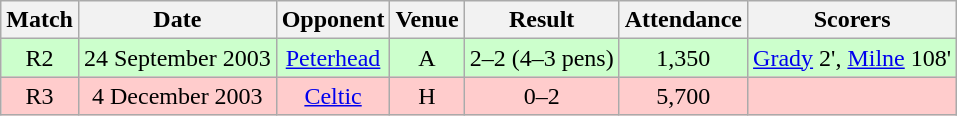<table class="wikitable" style="font-size:100%; text-align:center">
<tr>
<th>Match</th>
<th>Date</th>
<th>Opponent</th>
<th>Venue</th>
<th>Result</th>
<th>Attendance</th>
<th>Scorers</th>
</tr>
<tr style="background: #CCFFCC;">
<td>R2</td>
<td>24 September 2003</td>
<td><a href='#'>Peterhead</a></td>
<td>A</td>
<td>2–2 (4–3 pens)</td>
<td>1,350</td>
<td><a href='#'>Grady</a> 2', <a href='#'>Milne</a> 108'</td>
</tr>
<tr style="background: #FFCCCC;">
<td>R3</td>
<td>4 December 2003</td>
<td><a href='#'>Celtic</a></td>
<td>H</td>
<td>0–2</td>
<td>5,700</td>
<td></td>
</tr>
</table>
